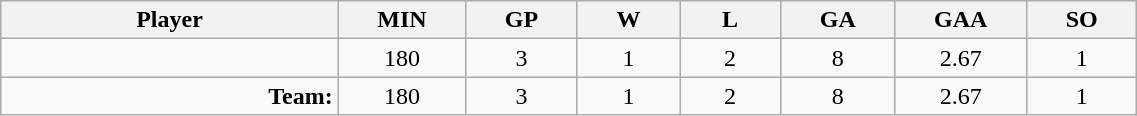<table class="wikitable sortable" width="60%">
<tr>
<th bgcolor="#DDDDFF" width="10%">Player</th>
<th width="3%" bgcolor="#DDDDFF" title="Minutes played">MIN</th>
<th width="3%" bgcolor="#DDDDFF" title="Games played in">GP</th>
<th width="3%" bgcolor="#DDDDFF" title="Games played in">W</th>
<th width="3%" bgcolor="#DDDDFF"title="Games played in">L</th>
<th width="3%" bgcolor="#DDDDFF" title="Goals against">GA</th>
<th width="3%" bgcolor="#DDDDFF" title="Goals against average">GAA</th>
<th width="3%" bgcolor="#DDDDFF" title="Shut-outs">SO</th>
</tr>
<tr align="center">
<td align="right"></td>
<td>180</td>
<td>3</td>
<td>1</td>
<td>2</td>
<td>8</td>
<td>2.67</td>
<td>1</td>
</tr>
<tr align="center">
<td align="right"><strong>Team:</strong></td>
<td>180</td>
<td>3</td>
<td>1</td>
<td>2</td>
<td>8</td>
<td>2.67</td>
<td>1</td>
</tr>
</table>
